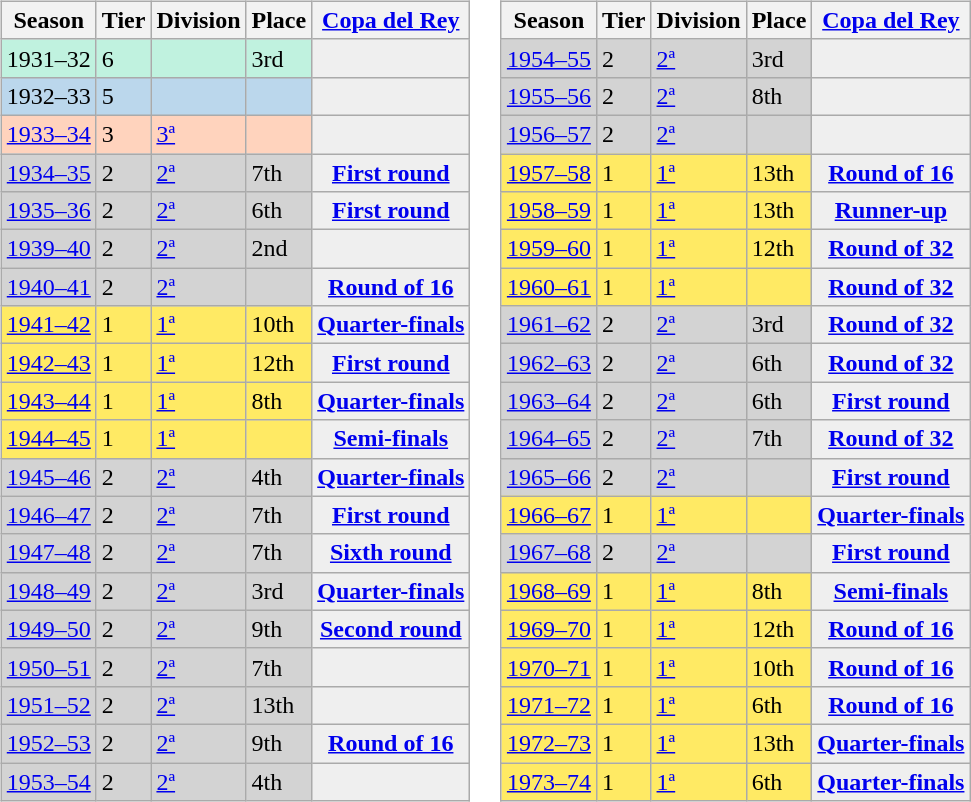<table>
<tr>
<td valign="top" width=0%><br><table class="wikitable">
<tr style="background:#f0f6fa;">
<th>Season</th>
<th>Tier</th>
<th>Division</th>
<th>Place</th>
<th><a href='#'>Copa del Rey</a></th>
</tr>
<tr>
<td style="background:#C0F2DF;">1931–32</td>
<td style="background:#C0F2DF;">6</td>
<td style="background:#C0F2DF;"></td>
<td style="background:#C0F2DF;">3rd</td>
<th style="background:#efefef;"></th>
</tr>
<tr>
<td style="background:#BBD7EC;">1932–33</td>
<td style="background:#BBD7EC;">5</td>
<td style="background:#BBD7EC;"></td>
<td style="background:#BBD7EC;"></td>
<th style="background:#efefef;"></th>
</tr>
<tr>
<td style="background:#FFD3BD;"><a href='#'>1933–34</a></td>
<td style="background:#FFD3BD;">3</td>
<td style="background:#FFD3BD;"><a href='#'>3ª</a></td>
<td style="background:#FFD3BD;"></td>
<th style="background:#efefef;"></th>
</tr>
<tr>
<td style="background:#D3D3D3;"><a href='#'>1934–35</a></td>
<td style="background:#D3D3D3;">2</td>
<td style="background:#D3D3D3;"><a href='#'>2ª</a></td>
<td style="background:#D3D3D3;">7th</td>
<th style="background:#efefef;"><a href='#'>First round</a></th>
</tr>
<tr>
<td style="background:#D3D3D3;"><a href='#'>1935–36</a></td>
<td style="background:#D3D3D3;">2</td>
<td style="background:#D3D3D3;"><a href='#'>2ª</a></td>
<td style="background:#D3D3D3;">6th</td>
<th style="background:#efefef;"><a href='#'>First round</a></th>
</tr>
<tr>
<td style="background:#D3D3D3;"><a href='#'>1939–40</a></td>
<td style="background:#D3D3D3;">2</td>
<td style="background:#D3D3D3;"><a href='#'>2ª</a></td>
<td style="background:#D3D3D3;">2nd</td>
<th style="background:#efefef;"></th>
</tr>
<tr>
<td style="background:#D3D3D3;"><a href='#'>1940–41</a></td>
<td style="background:#D3D3D3;">2</td>
<td style="background:#D3D3D3;"><a href='#'>2ª</a></td>
<td style="background:#D3D3D3;"></td>
<th style="background:#efefef;"><a href='#'>Round of 16</a></th>
</tr>
<tr>
<td style="background:#FFEA64;"><a href='#'>1941–42</a></td>
<td style="background:#FFEA64;">1</td>
<td style="background:#FFEA64;"><a href='#'>1ª</a></td>
<td style="background:#FFEA64;">10th</td>
<th style="background:#efefef;"><a href='#'>Quarter-finals</a></th>
</tr>
<tr>
<td style="background:#FFEA64;"><a href='#'>1942–43</a></td>
<td style="background:#FFEA64;">1</td>
<td style="background:#FFEA64;"><a href='#'>1ª</a></td>
<td style="background:#FFEA64;">12th</td>
<th style="background:#efefef;"><a href='#'>First round</a></th>
</tr>
<tr>
<td style="background:#FFEA64;"><a href='#'>1943–44</a></td>
<td style="background:#FFEA64;">1</td>
<td style="background:#FFEA64;"><a href='#'>1ª</a></td>
<td style="background:#FFEA64;">8th</td>
<th style="background:#efefef;"><a href='#'>Quarter-finals</a></th>
</tr>
<tr>
<td style="background:#FFEA64;"><a href='#'>1944–45</a></td>
<td style="background:#FFEA64;">1</td>
<td style="background:#FFEA64;"><a href='#'>1ª</a></td>
<td style="background:#FFEA64;"></td>
<th style="background:#efefef;"><a href='#'>Semi-finals</a></th>
</tr>
<tr>
<td style="background:#D3D3D3;"><a href='#'>1945–46</a></td>
<td style="background:#D3D3D3;">2</td>
<td style="background:#D3D3D3;"><a href='#'>2ª</a></td>
<td style="background:#D3D3D3;">4th</td>
<th style="background:#efefef;"><a href='#'>Quarter-finals</a></th>
</tr>
<tr>
<td style="background:#D3D3D3;"><a href='#'>1946–47</a></td>
<td style="background:#D3D3D3;">2</td>
<td style="background:#D3D3D3;"><a href='#'>2ª</a></td>
<td style="background:#D3D3D3;">7th</td>
<th style="background:#efefef;"><a href='#'>First round</a></th>
</tr>
<tr>
<td style="background:#D3D3D3;"><a href='#'>1947–48</a></td>
<td style="background:#D3D3D3;">2</td>
<td style="background:#D3D3D3;"><a href='#'>2ª</a></td>
<td style="background:#D3D3D3;">7th</td>
<th style="background:#efefef;"><a href='#'>Sixth round</a></th>
</tr>
<tr>
<td style="background:#D3D3D3;"><a href='#'>1948–49</a></td>
<td style="background:#D3D3D3;">2</td>
<td style="background:#D3D3D3;"><a href='#'>2ª</a></td>
<td style="background:#D3D3D3;">3rd</td>
<th style="background:#efefef;"><a href='#'>Quarter-finals</a></th>
</tr>
<tr>
<td style="background:#D3D3D3;"><a href='#'>1949–50</a></td>
<td style="background:#D3D3D3;">2</td>
<td style="background:#D3D3D3;"><a href='#'>2ª</a></td>
<td style="background:#D3D3D3;">9th</td>
<th style="background:#efefef;"><a href='#'>Second round</a></th>
</tr>
<tr>
<td style="background:#D3D3D3;"><a href='#'>1950–51</a></td>
<td style="background:#D3D3D3;">2</td>
<td style="background:#D3D3D3;"><a href='#'>2ª</a></td>
<td style="background:#D3D3D3;">7th</td>
<th style="background:#efefef;"></th>
</tr>
<tr>
<td style="background:#D3D3D3;"><a href='#'>1951–52</a></td>
<td style="background:#D3D3D3;">2</td>
<td style="background:#D3D3D3;"><a href='#'>2ª</a></td>
<td style="background:#D3D3D3;">13th</td>
<th style="background:#efefef;"></th>
</tr>
<tr>
<td style="background:#D3D3D3;"><a href='#'>1952–53</a></td>
<td style="background:#D3D3D3;">2</td>
<td style="background:#D3D3D3;"><a href='#'>2ª</a></td>
<td style="background:#D3D3D3;">9th</td>
<th style="background:#efefef;"><a href='#'>Round of 16</a></th>
</tr>
<tr>
<td style="background:#D3D3D3;"><a href='#'>1953–54</a></td>
<td style="background:#D3D3D3;">2</td>
<td style="background:#D3D3D3;"><a href='#'>2ª</a></td>
<td style="background:#D3D3D3;">4th</td>
<th style="background:#efefef;"></th>
</tr>
</table>
</td>
<td valign="top" width=0%><br><table class="wikitable">
<tr style="background:#f0f6fa;">
<th>Season</th>
<th>Tier</th>
<th>Division</th>
<th>Place</th>
<th><a href='#'>Copa del Rey</a></th>
</tr>
<tr>
<td style="background:#D3D3D3;"><a href='#'>1954–55</a></td>
<td style="background:#D3D3D3;">2</td>
<td style="background:#D3D3D3;"><a href='#'>2ª</a></td>
<td style="background:#D3D3D3;">3rd</td>
<th style="background:#efefef;"></th>
</tr>
<tr>
<td style="background:#D3D3D3;"><a href='#'>1955–56</a></td>
<td style="background:#D3D3D3;">2</td>
<td style="background:#D3D3D3;"><a href='#'>2ª</a></td>
<td style="background:#D3D3D3;">8th</td>
<th style="background:#efefef;"></th>
</tr>
<tr>
<td style="background:#D3D3D3;"><a href='#'>1956–57</a></td>
<td style="background:#D3D3D3;">2</td>
<td style="background:#D3D3D3;"><a href='#'>2ª</a></td>
<td style="background:#D3D3D3;"></td>
<th style="background:#efefef;"></th>
</tr>
<tr>
<td style="background:#FFEA64;"><a href='#'>1957–58</a></td>
<td style="background:#FFEA64;">1</td>
<td style="background:#FFEA64;"><a href='#'>1ª</a></td>
<td style="background:#FFEA64;">13th</td>
<th style="background:#efefef;"><a href='#'>Round of 16</a></th>
</tr>
<tr>
<td style="background:#FFEA64;"><a href='#'>1958–59</a></td>
<td style="background:#FFEA64;">1</td>
<td style="background:#FFEA64;"><a href='#'>1ª</a></td>
<td style="background:#FFEA64;">13th</td>
<th style="background:#efefef;"><a href='#'>Runner-up</a></th>
</tr>
<tr>
<td style="background:#FFEA64;"><a href='#'>1959–60</a></td>
<td style="background:#FFEA64;">1</td>
<td style="background:#FFEA64;"><a href='#'>1ª</a></td>
<td style="background:#FFEA64;">12th</td>
<th style="background:#efefef;"><a href='#'>Round of 32</a></th>
</tr>
<tr>
<td style="background:#FFEA64;"><a href='#'>1960–61</a></td>
<td style="background:#FFEA64;">1</td>
<td style="background:#FFEA64;"><a href='#'>1ª</a></td>
<td style="background:#FFEA64;"></td>
<th style="background:#efefef;"><a href='#'>Round of 32</a></th>
</tr>
<tr>
<td style="background:#D3D3D3;"><a href='#'>1961–62</a></td>
<td style="background:#D3D3D3;">2</td>
<td style="background:#D3D3D3;"><a href='#'>2ª</a></td>
<td style="background:#D3D3D3;">3rd</td>
<th style="background:#efefef;"><a href='#'>Round of 32</a></th>
</tr>
<tr>
<td style="background:#D3D3D3;"><a href='#'>1962–63</a></td>
<td style="background:#D3D3D3;">2</td>
<td style="background:#D3D3D3;"><a href='#'>2ª</a></td>
<td style="background:#D3D3D3;">6th</td>
<th style="background:#efefef;"><a href='#'>Round of 32</a></th>
</tr>
<tr>
<td style="background:#D3D3D3;"><a href='#'>1963–64</a></td>
<td style="background:#D3D3D3;">2</td>
<td style="background:#D3D3D3;"><a href='#'>2ª</a></td>
<td style="background:#D3D3D3;">6th</td>
<th style="background:#efefef;"><a href='#'>First round</a></th>
</tr>
<tr>
<td style="background:#D3D3D3;"><a href='#'>1964–65</a></td>
<td style="background:#D3D3D3;">2</td>
<td style="background:#D3D3D3;"><a href='#'>2ª</a></td>
<td style="background:#D3D3D3;">7th</td>
<th style="background:#efefef;"><a href='#'>Round of 32</a></th>
</tr>
<tr>
<td style="background:#D3D3D3;"><a href='#'>1965–66</a></td>
<td style="background:#D3D3D3;">2</td>
<td style="background:#D3D3D3;"><a href='#'>2ª</a></td>
<td style="background:#D3D3D3;"></td>
<th style="background:#efefef;"><a href='#'>First round</a></th>
</tr>
<tr>
<td style="background:#FFEA64;"><a href='#'>1966–67</a></td>
<td style="background:#FFEA64;">1</td>
<td style="background:#FFEA64;"><a href='#'>1ª</a></td>
<td style="background:#FFEA64;"></td>
<th style="background:#efefef;"><a href='#'>Quarter-finals</a></th>
</tr>
<tr>
<td style="background:#D3D3D3;"><a href='#'>1967–68</a></td>
<td style="background:#D3D3D3;">2</td>
<td style="background:#D3D3D3;"><a href='#'>2ª</a></td>
<td style="background:#D3D3D3;"></td>
<th style="background:#efefef;"><a href='#'>First round</a></th>
</tr>
<tr>
<td style="background:#FFEA64;"><a href='#'>1968–69</a></td>
<td style="background:#FFEA64;">1</td>
<td style="background:#FFEA64;"><a href='#'>1ª</a></td>
<td style="background:#FFEA64;">8th</td>
<th style="background:#efefef;"><a href='#'>Semi-finals</a></th>
</tr>
<tr>
<td style="background:#FFEA64;"><a href='#'>1969–70</a></td>
<td style="background:#FFEA64;">1</td>
<td style="background:#FFEA64;"><a href='#'>1ª</a></td>
<td style="background:#FFEA64;">12th</td>
<th style="background:#efefef;"><a href='#'>Round of 16</a></th>
</tr>
<tr>
<td style="background:#FFEA64;"><a href='#'>1970–71</a></td>
<td style="background:#FFEA64;">1</td>
<td style="background:#FFEA64;"><a href='#'>1ª</a></td>
<td style="background:#FFEA64;">10th</td>
<th style="background:#efefef;"><a href='#'>Round of 16</a></th>
</tr>
<tr>
<td style="background:#FFEA64;"><a href='#'>1971–72</a></td>
<td style="background:#FFEA64;">1</td>
<td style="background:#FFEA64;"><a href='#'>1ª</a></td>
<td style="background:#FFEA64;">6th</td>
<th style="background:#efefef;"><a href='#'>Round of 16</a></th>
</tr>
<tr>
<td style="background:#FFEA64;"><a href='#'>1972–73</a></td>
<td style="background:#FFEA64;">1</td>
<td style="background:#FFEA64;"><a href='#'>1ª</a></td>
<td style="background:#FFEA64;">13th</td>
<th style="background:#efefef;"><a href='#'>Quarter-finals</a></th>
</tr>
<tr>
<td style="background:#FFEA64;"><a href='#'>1973–74</a></td>
<td style="background:#FFEA64;">1</td>
<td style="background:#FFEA64;"><a href='#'>1ª</a></td>
<td style="background:#FFEA64;">6th</td>
<th style="background:#efefef;"><a href='#'>Quarter-finals</a></th>
</tr>
</table>
</td>
</tr>
</table>
